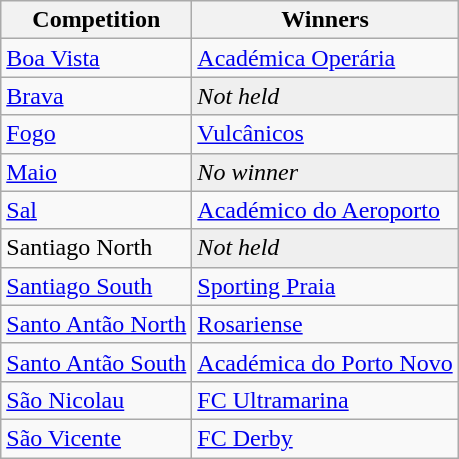<table class="wikitable">
<tr>
<th>Competition</th>
<th>Winners</th>
</tr>
<tr>
<td><a href='#'>Boa Vista</a></td>
<td><a href='#'>Académica Operária</a></td>
</tr>
<tr>
<td><a href='#'>Brava</a></td>
<td bgcolor=EFEFEF><em>Not held</em></td>
</tr>
<tr>
<td><a href='#'>Fogo</a></td>
<td><a href='#'>Vulcânicos</a></td>
</tr>
<tr>
<td><a href='#'>Maio</a></td>
<td bgcolor=EFEFEF><em>No winner</em></td>
</tr>
<tr>
<td><a href='#'>Sal</a></td>
<td><a href='#'>Académico do Aeroporto</a></td>
</tr>
<tr>
<td>Santiago North</td>
<td bgcolor=EFEFEF><em>Not held</em></td>
</tr>
<tr>
<td><a href='#'>Santiago South</a></td>
<td><a href='#'>Sporting Praia</a></td>
</tr>
<tr>
<td><a href='#'>Santo Antão North</a></td>
<td><a href='#'>Rosariense</a></td>
</tr>
<tr>
<td><a href='#'>Santo Antão South</a></td>
<td><a href='#'>Académica do Porto Novo</a></td>
</tr>
<tr>
<td><a href='#'>São Nicolau</a></td>
<td><a href='#'>FC Ultramarina</a></td>
</tr>
<tr>
<td><a href='#'>São Vicente</a></td>
<td><a href='#'>FC Derby</a></td>
</tr>
</table>
